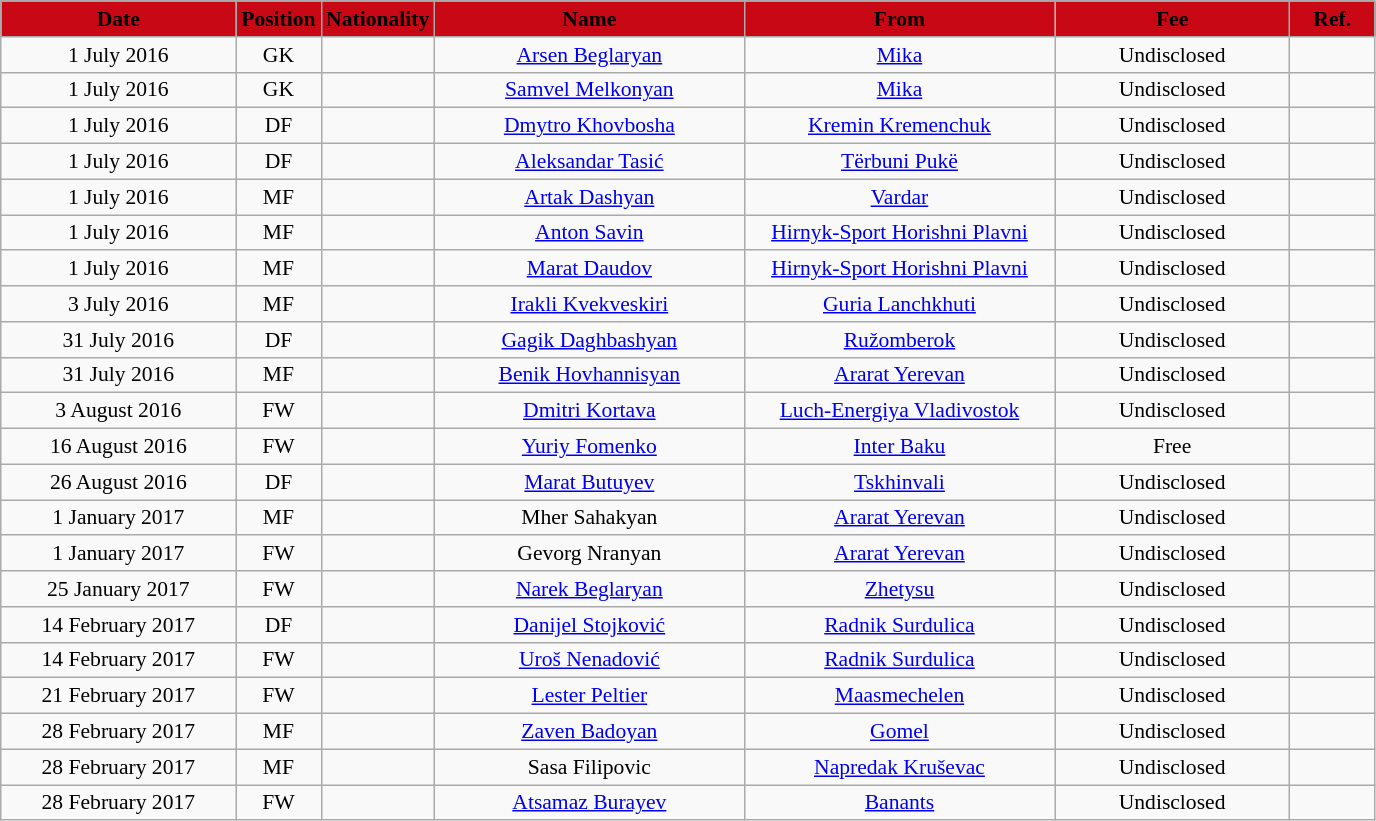<table class="wikitable"  style="text-align:center; font-size:90%; ">
<tr>
<th style="background:#C80815; color:black; width:150px;">Date</th>
<th style="background:#C80815; color:black; width:50px;">Position</th>
<th style="background:#C80815; color:black; width:50px;">Nationality</th>
<th style="background:#C80815; color:black; width:200px;">Name</th>
<th style="background:#C80815; color:black; width:200px;">From</th>
<th style="background:#C80815; color:black; width:150px;">Fee</th>
<th style="background:#C80815; color:black; width:50px;">Ref.</th>
</tr>
<tr>
<td>1 July 2016</td>
<td>GK</td>
<td></td>
<td><a href='#'>Arsen Beglaryan</a></td>
<td><a href='#'>Mika</a></td>
<td>Undisclosed</td>
<td></td>
</tr>
<tr>
<td>1 July 2016</td>
<td>GK</td>
<td></td>
<td><a href='#'>Samvel Melkonyan</a></td>
<td><a href='#'>Mika</a></td>
<td>Undisclosed</td>
<td></td>
</tr>
<tr>
<td>1 July 2016</td>
<td>DF</td>
<td></td>
<td><a href='#'>Dmytro Khovbosha</a></td>
<td><a href='#'>Kremin Kremenchuk</a></td>
<td>Undisclosed</td>
<td></td>
</tr>
<tr>
<td>1 July 2016</td>
<td>DF</td>
<td></td>
<td><a href='#'>Aleksandar Tasić</a></td>
<td><a href='#'>Tërbuni Pukë</a></td>
<td>Undisclosed</td>
<td></td>
</tr>
<tr>
<td>1 July 2016</td>
<td>MF</td>
<td></td>
<td><a href='#'>Artak Dashyan</a></td>
<td><a href='#'>Vardar</a></td>
<td>Undisclosed</td>
<td></td>
</tr>
<tr>
<td>1 July 2016</td>
<td>MF</td>
<td></td>
<td><a href='#'>Anton Savin</a></td>
<td><a href='#'>Hirnyk-Sport Horishni Plavni</a></td>
<td>Undisclosed</td>
<td></td>
</tr>
<tr>
<td>1 July 2016</td>
<td>MF</td>
<td></td>
<td><a href='#'>Marat Daudov</a></td>
<td><a href='#'>Hirnyk-Sport Horishni Plavni</a></td>
<td>Undisclosed</td>
<td></td>
</tr>
<tr>
<td>3 July 2016</td>
<td>MF</td>
<td></td>
<td><a href='#'>Irakli Kvekveskiri</a></td>
<td><a href='#'>Guria Lanchkhuti</a></td>
<td>Undisclosed</td>
<td></td>
</tr>
<tr>
<td>31 July 2016</td>
<td>DF</td>
<td></td>
<td><a href='#'>Gagik Daghbashyan</a></td>
<td><a href='#'>Ružomberok</a></td>
<td>Undisclosed</td>
<td></td>
</tr>
<tr>
<td>31 July 2016</td>
<td>MF</td>
<td></td>
<td><a href='#'>Benik Hovhannisyan</a></td>
<td><a href='#'>Ararat Yerevan</a></td>
<td>Undisclosed</td>
<td></td>
</tr>
<tr>
<td>3 August 2016</td>
<td>FW</td>
<td></td>
<td><a href='#'>Dmitri Kortava</a></td>
<td><a href='#'>Luch-Energiya Vladivostok</a></td>
<td>Undisclosed</td>
<td></td>
</tr>
<tr>
<td>16 August 2016</td>
<td>FW</td>
<td></td>
<td><a href='#'>Yuriy Fomenko</a></td>
<td><a href='#'>Inter Baku</a></td>
<td>Free</td>
<td></td>
</tr>
<tr>
<td>26 August 2016</td>
<td>DF</td>
<td></td>
<td><a href='#'>Marat Butuyev</a></td>
<td><a href='#'>Tskhinvali</a></td>
<td>Undisclosed</td>
<td></td>
</tr>
<tr>
<td>1 January 2017</td>
<td>MF</td>
<td></td>
<td>Mher Sahakyan</td>
<td><a href='#'>Ararat Yerevan</a></td>
<td>Undisclosed</td>
<td></td>
</tr>
<tr>
<td>1 January 2017</td>
<td>FW</td>
<td></td>
<td>Gevorg Nranyan</td>
<td><a href='#'>Ararat Yerevan</a></td>
<td>Undisclosed</td>
<td></td>
</tr>
<tr>
<td>25 January 2017</td>
<td>FW</td>
<td></td>
<td><a href='#'>Narek Beglaryan</a></td>
<td><a href='#'>Zhetysu</a></td>
<td>Undisclosed</td>
<td></td>
</tr>
<tr>
<td>14 February 2017</td>
<td>DF</td>
<td></td>
<td><a href='#'>Danijel Stojković</a></td>
<td><a href='#'>Radnik Surdulica</a></td>
<td>Undisclosed</td>
<td></td>
</tr>
<tr>
<td>14 February 2017</td>
<td>FW</td>
<td></td>
<td><a href='#'>Uroš Nenadović</a></td>
<td><a href='#'>Radnik Surdulica</a></td>
<td>Undisclosed</td>
<td></td>
</tr>
<tr>
<td>21 February 2017</td>
<td>FW</td>
<td></td>
<td><a href='#'>Lester Peltier</a></td>
<td><a href='#'>Maasmechelen</a></td>
<td>Undisclosed</td>
<td></td>
</tr>
<tr>
<td>28 February 2017</td>
<td>MF</td>
<td></td>
<td><a href='#'>Zaven Badoyan</a></td>
<td><a href='#'>Gomel</a></td>
<td>Undisclosed</td>
<td></td>
</tr>
<tr>
<td>28 February 2017</td>
<td>MF</td>
<td></td>
<td>Sasa Filipovic</td>
<td><a href='#'>Napredak Kruševac</a></td>
<td>Undisclosed</td>
<td></td>
</tr>
<tr>
<td>28 February 2017</td>
<td>FW</td>
<td></td>
<td><a href='#'>Atsamaz Burayev</a></td>
<td><a href='#'>Banants</a></td>
<td>Undisclosed</td>
<td></td>
</tr>
</table>
